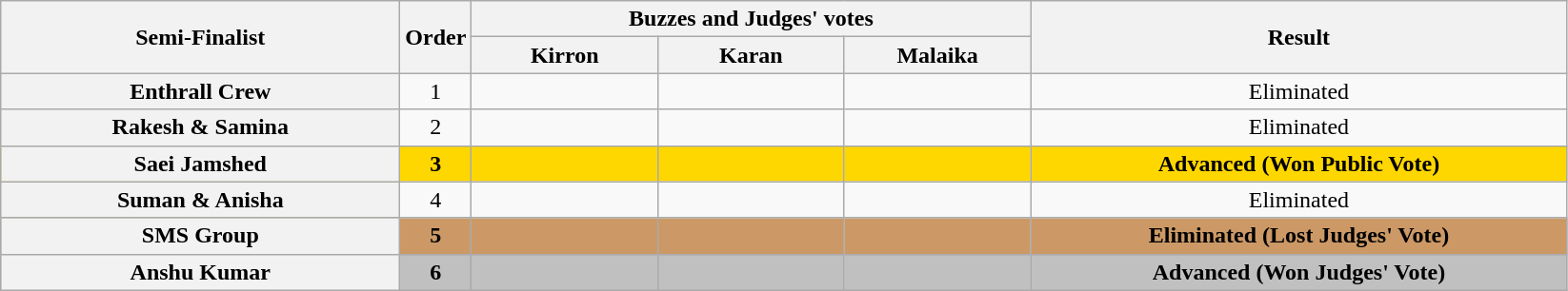<table class="wikitable plainrowheaders sortable" style="text-align:center;">
<tr>
<th rowspan="2" scope="col" class="unsortable" style="width:17em;">Semi-Finalist</th>
<th rowspan="2" scope="col" style="width:1em;">Order</th>
<th colspan="3" scope="col" class="unsortable" style="width:24em;">Buzzes and Judges' votes</th>
<th rowspan="2" scope="col" style="width:23em;">Result</th>
</tr>
<tr>
<th scope="col" class="unsortable" style="width:6em;">Kirron</th>
<th scope="col" class="unsortable" style="width:6em;">Karan</th>
<th scope="col" class="unsortable" style="width:6em;">Malaika</th>
</tr>
<tr>
<th scope="row">Enthrall Crew</th>
<td>1</td>
<td></td>
<td></td>
<td></td>
<td>Eliminated</td>
</tr>
<tr>
<th scope="row">Rakesh & Samina</th>
<td>2</td>
<td style="text-align:center;"></td>
<td style="text-align:center;"></td>
<td style="text-align:center;"></td>
<td>Eliminated</td>
</tr>
<tr style="background:gold;">
<th scope="row"><strong>Saei Jamshed</strong></th>
<td><strong>3</strong></td>
<td style="text-align:center;"></td>
<td style="text-align:center;"></td>
<td style="text-align:center;"></td>
<td><strong>Advanced (Won Public Vote)</strong></td>
</tr>
<tr>
<th scope="row">Suman & Anisha</th>
<td>4</td>
<td style="text-align:center;"></td>
<td style="text-align:center;"></td>
<td style="text-align:center;"></td>
<td>Eliminated</td>
</tr>
<tr style="background:#c96;">
<th scope="row"><strong>SMS Group</strong></th>
<td><strong>5</strong></td>
<td style="text-align:center;"></td>
<td style="text-align:center;"><strong></strong></td>
<td style="text-align:center;"></td>
<td><strong>Eliminated (Lost Judges' Vote)</strong></td>
</tr>
<tr style="background:silver;">
<th scope="row"><strong>Anshu Kumar</strong></th>
<td><strong>6</strong></td>
<td style="text-align:center;"><strong></strong></td>
<td style="text-align:center;"></td>
<td style="text-align:center;"><strong></strong></td>
<td><strong>Advanced (Won Judges' Vote)</strong></td>
</tr>
</table>
